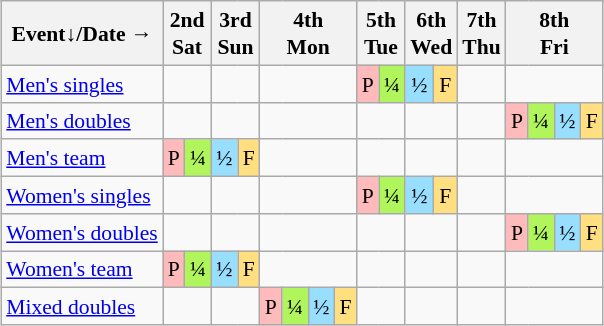<table class="wikitable" style="margin:0.5em auto; font-size:90%; line-height:1.25em; text-align:center;">
<tr>
<th>Event↓/Date →</th>
<th colspan=2>2nd<br>Sat</th>
<th colspan=2>3rd<br>Sun</th>
<th colspan=4>4th<br>Mon</th>
<th colspan=2>5th<br>Tue</th>
<th colspan=2>6th<br>Wed</th>
<th>7th<br>Thu</th>
<th colspan=5>8th<br>Fri</th>
</tr>
<tr>
<td align="left"><a href='#'>Men's singles</a></td>
<td colspan=2></td>
<td colspan=2></td>
<td colspan=4></td>
<td bgcolor="#FFBBBB">P</td>
<td bgcolor="#AFF55B">¼</td>
<td bgcolor="#97DEFF">½</td>
<td bgcolor="#FFDF80">F</td>
<td></td>
<td colspan=4></td>
</tr>
<tr>
<td align="left"><a href='#'>Men's doubles</a></td>
<td colspan=2></td>
<td colspan=2></td>
<td colspan=4></td>
<td colspan=2></td>
<td colspan=2></td>
<td></td>
<td bgcolor="#FFBBBB">P</td>
<td bgcolor="#AFF55B">¼</td>
<td bgcolor="#97DEFF">½</td>
<td bgcolor="#FFDF80">F</td>
</tr>
<tr>
<td align="left"><a href='#'>Men's team</a></td>
<td bgcolor="#FFBBBB">P</td>
<td bgcolor="#AFF55B">¼</td>
<td bgcolor="#97DEFF">½</td>
<td bgcolor="#FFDF80">F</td>
<td colspan=4></td>
<td colspan=2></td>
<td colspan=2></td>
<td></td>
<td colspan=4></td>
</tr>
<tr>
<td align="left"><a href='#'>Women's singles</a></td>
<td colspan=2></td>
<td colspan=2></td>
<td colspan=4></td>
<td bgcolor="#FFBBBB">P</td>
<td bgcolor="#AFF55B">¼</td>
<td bgcolor="#97DEFF">½</td>
<td bgcolor="#FFDF80">F</td>
<td></td>
<td colspan=4></td>
</tr>
<tr>
<td align="left"><a href='#'>Women's doubles</a></td>
<td colspan=2></td>
<td colspan=2></td>
<td colspan=4></td>
<td colspan=2></td>
<td colspan=2></td>
<td></td>
<td bgcolor="#FFBBBB">P</td>
<td bgcolor="#AFF55B">¼</td>
<td bgcolor="#97DEFF">½</td>
<td bgcolor="#FFDF80">F</td>
</tr>
<tr>
<td align="left"><a href='#'>Women's team</a></td>
<td bgcolor="#FFBBBB">P</td>
<td bgcolor="#AFF55B">¼</td>
<td bgcolor="#97DEFF">½</td>
<td bgcolor="#FFDF80">F</td>
<td colspan=4></td>
<td colspan=2></td>
<td colspan=2></td>
<td></td>
<td colspan=4></td>
</tr>
<tr>
<td align="left"><a href='#'>Mixed doubles</a></td>
<td colspan=2></td>
<td colspan=2></td>
<td bgcolor="#FFBBBB">P</td>
<td bgcolor="#AFF55B">¼</td>
<td bgcolor="#97DEFF">½</td>
<td bgcolor="#FFDF80">F</td>
<td colspan=2></td>
<td colspan=2></td>
<td></td>
<td colspan=4></td>
</tr>
</table>
